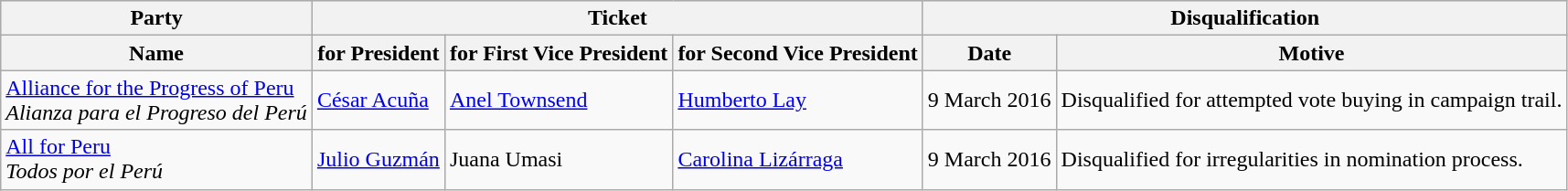<table class="wikitable">
<tr style="background:#ddd;">
<th>Party</th>
<th colspan=3>Ticket</th>
<th colspan=2>Disqualification</th>
</tr>
<tr style="background:#eee;">
<th>Name</th>
<th>for President</th>
<th>for First Vice President</th>
<th>for Second Vice President</th>
<th>Date</th>
<th>Motive</th>
</tr>
<tr>
<td><a href='#'>Alliance for the Progress of Peru</a><br><em>Alianza para el Progreso del Perú</em></td>
<td><a href='#'>César Acuña</a></td>
<td><a href='#'>Anel Townsend</a></td>
<td><a href='#'>Humberto Lay</a></td>
<td>9 March 2016</td>
<td>Disqualified for attempted vote buying in campaign trail.</td>
</tr>
<tr>
<td><a href='#'>All for Peru</a><br><em>Todos por el Perú</em></td>
<td><a href='#'>Julio Guzmán</a></td>
<td>Juana Umasi</td>
<td><a href='#'>Carolina Lizárraga</a></td>
<td>9 March 2016</td>
<td>Disqualified for irregularities in nomination process.</td>
</tr>
</table>
